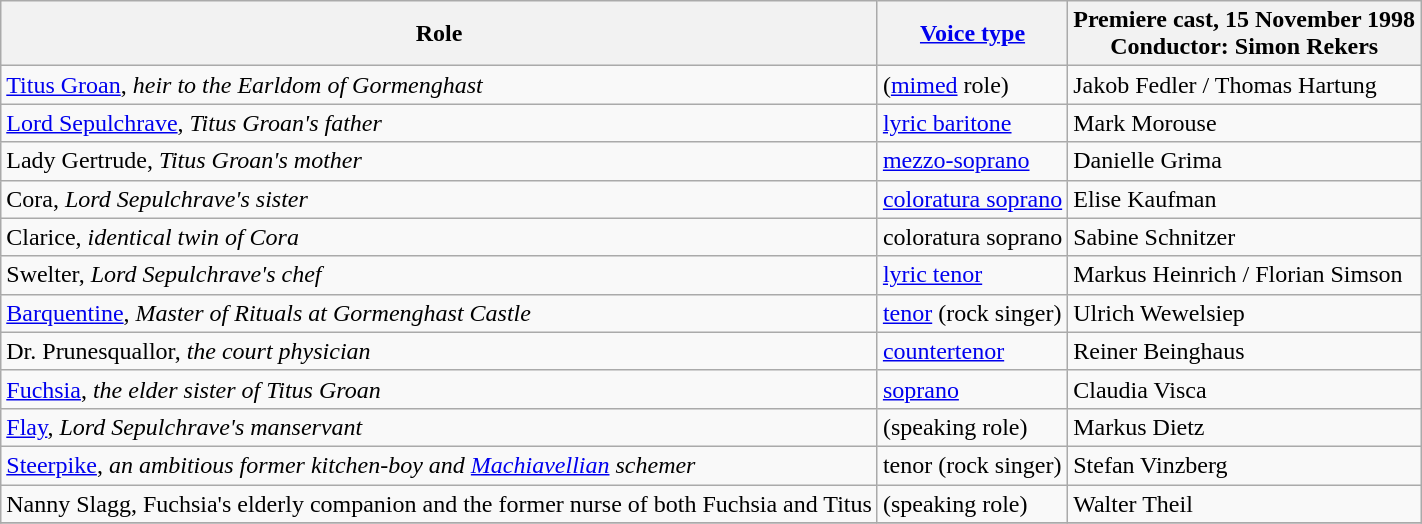<table class="wikitable plainrowheaders sortable" style="margin-right: 0;">
<tr>
<th>Role</th>
<th><a href='#'>Voice type</a></th>
<th>Premiere cast, 15 November 1998<br>Conductor: Simon Rekers</th>
</tr>
<tr>
<td><a href='#'>Titus Groan</a>, <em>heir to the Earldom of Gormenghast</em></td>
<td>(<a href='#'>mimed</a> role)</td>
<td>Jakob Fedler / Thomas Hartung</td>
</tr>
<tr>
<td><a href='#'>Lord Sepulchrave</a>, <em>Titus Groan's father</em></td>
<td><a href='#'>lyric baritone</a></td>
<td>Mark Morouse</td>
</tr>
<tr>
<td>Lady Gertrude, <em>Titus Groan's mother</em></td>
<td><a href='#'>mezzo-soprano</a></td>
<td>Danielle Grima</td>
</tr>
<tr>
<td>Cora, <em>Lord Sepulchrave's sister</em></td>
<td><a href='#'>coloratura soprano</a></td>
<td>Elise Kaufman</td>
</tr>
<tr>
<td>Clarice, <em>identical twin of Cora</em></td>
<td>coloratura soprano</td>
<td>Sabine Schnitzer</td>
</tr>
<tr>
<td>Swelter, <em>Lord Sepulchrave's chef</em></td>
<td><a href='#'>lyric tenor</a></td>
<td>Markus Heinrich / Florian Simson</td>
</tr>
<tr>
<td><a href='#'>Barquentine</a>, <em>Master of Rituals at Gormenghast Castle</em></td>
<td><a href='#'>tenor</a> (rock singer)</td>
<td>Ulrich Wewelsiep</td>
</tr>
<tr>
<td>Dr. Prunesquallor, <em>the court physician</em></td>
<td><a href='#'>countertenor</a></td>
<td>Reiner Beinghaus</td>
</tr>
<tr>
<td><a href='#'>Fuchsia</a>, <em>the elder sister of Titus Groan</em></td>
<td><a href='#'>soprano</a></td>
<td>Claudia Visca</td>
</tr>
<tr>
<td><a href='#'>Flay</a>, <em>Lord Sepulchrave's manservant</em></td>
<td>(speaking role)</td>
<td>Markus Dietz</td>
</tr>
<tr>
<td><a href='#'>Steerpike</a>, <em>an ambitious former kitchen-boy and <a href='#'>Machiavellian</a> schemer</td>
<td>tenor (rock singer)</td>
<td>Stefan Vinzberg</td>
</tr>
<tr>
<td>Nanny Slagg, </em>Fuchsia's elderly companion and the former nurse of both Fuchsia and Titus<em></td>
<td>(speaking role)</td>
<td>Walter Theil</td>
</tr>
<tr>
</tr>
</table>
